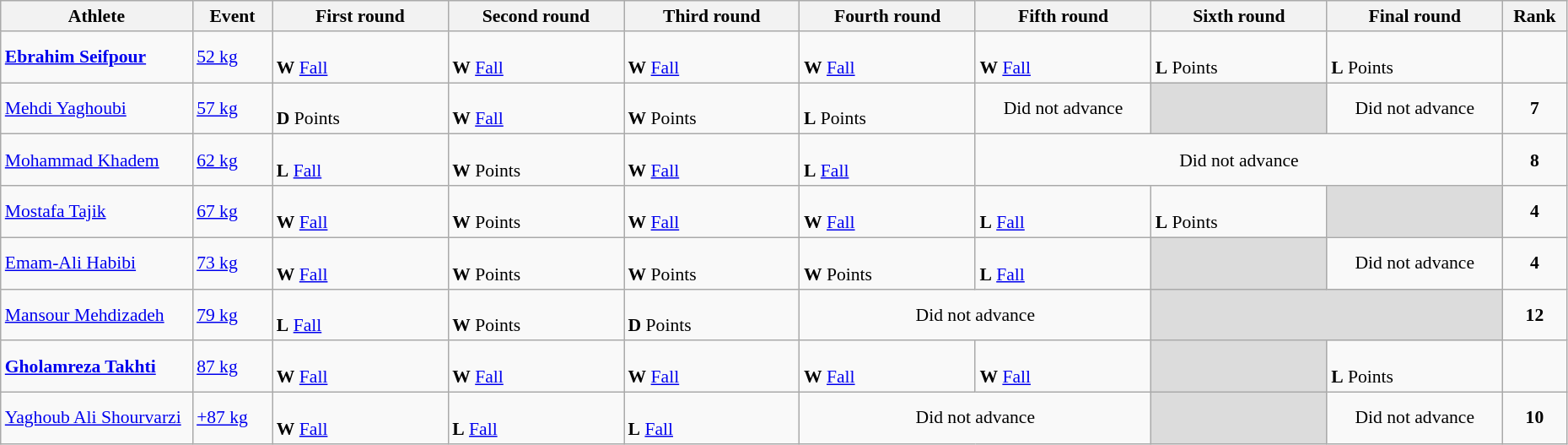<table class="wikitable" width="98%" style="text-align:left; font-size:90%">
<tr>
<th width="12%">Athlete</th>
<th width="5%">Event</th>
<th width="11%">First round</th>
<th width="11%">Second round</th>
<th width="11%">Third round</th>
<th width="11%">Fourth round</th>
<th width="11%">Fifth round</th>
<th width="11%">Sixth round</th>
<th width="11%">Final round</th>
<th width="4%">Rank</th>
</tr>
<tr>
<td><strong><a href='#'>Ebrahim Seifpour</a></strong></td>
<td><a href='#'>52 kg</a></td>
<td><br><strong>W</strong> <a href='#'>Fall</a></td>
<td><br><strong>W</strong> <a href='#'>Fall</a></td>
<td><br><strong>W</strong> <a href='#'>Fall</a></td>
<td><br><strong>W</strong> <a href='#'>Fall</a></td>
<td><br><strong>W</strong> <a href='#'>Fall</a></td>
<td><br><strong>L</strong> Points</td>
<td><br><strong>L</strong> Points</td>
<td align=center></td>
</tr>
<tr>
<td><a href='#'>Mehdi Yaghoubi</a></td>
<td><a href='#'>57 kg</a></td>
<td><br><strong>D</strong> Points</td>
<td><br><strong>W</strong> <a href='#'>Fall</a></td>
<td><br><strong>W</strong> Points</td>
<td><br><strong>L</strong> Points</td>
<td align=center>Did not advance</td>
<td bgcolor=#DCDCDC></td>
<td align=center>Did not advance</td>
<td align=center><strong>7</strong></td>
</tr>
<tr>
<td><a href='#'>Mohammad Khadem</a></td>
<td><a href='#'>62 kg</a></td>
<td><br><strong>L</strong> <a href='#'>Fall</a></td>
<td><br><strong>W</strong> Points</td>
<td><br><strong>W</strong> <a href='#'>Fall</a></td>
<td><br><strong>L</strong> <a href='#'>Fall</a></td>
<td colspan=3 align=center>Did not advance</td>
<td align=center><strong>8</strong></td>
</tr>
<tr>
<td><a href='#'>Mostafa Tajik</a></td>
<td><a href='#'>67 kg</a></td>
<td><br><strong>W</strong> <a href='#'>Fall</a></td>
<td><br><strong>W</strong> Points</td>
<td><br><strong>W</strong> <a href='#'>Fall</a></td>
<td><br><strong>W</strong> <a href='#'>Fall</a></td>
<td><br><strong>L</strong> <a href='#'>Fall</a></td>
<td><br><strong>L</strong> Points</td>
<td bgcolor=#DCDCDC></td>
<td align=center><strong>4</strong></td>
</tr>
<tr>
<td><a href='#'>Emam-Ali Habibi</a></td>
<td><a href='#'>73 kg</a></td>
<td><br><strong>W</strong> <a href='#'>Fall</a></td>
<td><br><strong>W</strong> Points</td>
<td><br><strong>W</strong> Points</td>
<td><br><strong>W</strong> Points</td>
<td><br><strong>L</strong> <a href='#'>Fall</a></td>
<td bgcolor=#DCDCDC></td>
<td align=center>Did not advance</td>
<td align=center><strong>4</strong></td>
</tr>
<tr>
<td><a href='#'>Mansour Mehdizadeh</a></td>
<td><a href='#'>79 kg</a></td>
<td><br><strong>L</strong> <a href='#'>Fall</a></td>
<td><br><strong>W</strong> Points</td>
<td><br><strong>D</strong> Points</td>
<td colspan=2 align=center>Did not advance</td>
<td colspan=2 bgcolor=#DCDCDC></td>
<td align=center><strong>12</strong></td>
</tr>
<tr>
<td><strong><a href='#'>Gholamreza Takhti</a></strong></td>
<td><a href='#'>87 kg</a></td>
<td><br><strong>W</strong> <a href='#'>Fall</a></td>
<td><br><strong>W</strong> <a href='#'>Fall</a></td>
<td><br><strong>W</strong> <a href='#'>Fall</a></td>
<td><br><strong>W</strong> <a href='#'>Fall</a></td>
<td><br><strong>W</strong> <a href='#'>Fall</a></td>
<td bgcolor=#DCDCDC></td>
<td><br><strong>L</strong> Points</td>
<td align=center></td>
</tr>
<tr>
<td><a href='#'>Yaghoub Ali Shourvarzi</a></td>
<td><a href='#'>+87 kg</a></td>
<td><br><strong>W</strong> <a href='#'>Fall</a></td>
<td><br><strong>L</strong> <a href='#'>Fall</a></td>
<td><br><strong>L</strong> <a href='#'>Fall</a></td>
<td colspan=2 align=center>Did not advance</td>
<td bgcolor=#DCDCDC></td>
<td align=center>Did not advance</td>
<td align=center><strong>10</strong></td>
</tr>
</table>
